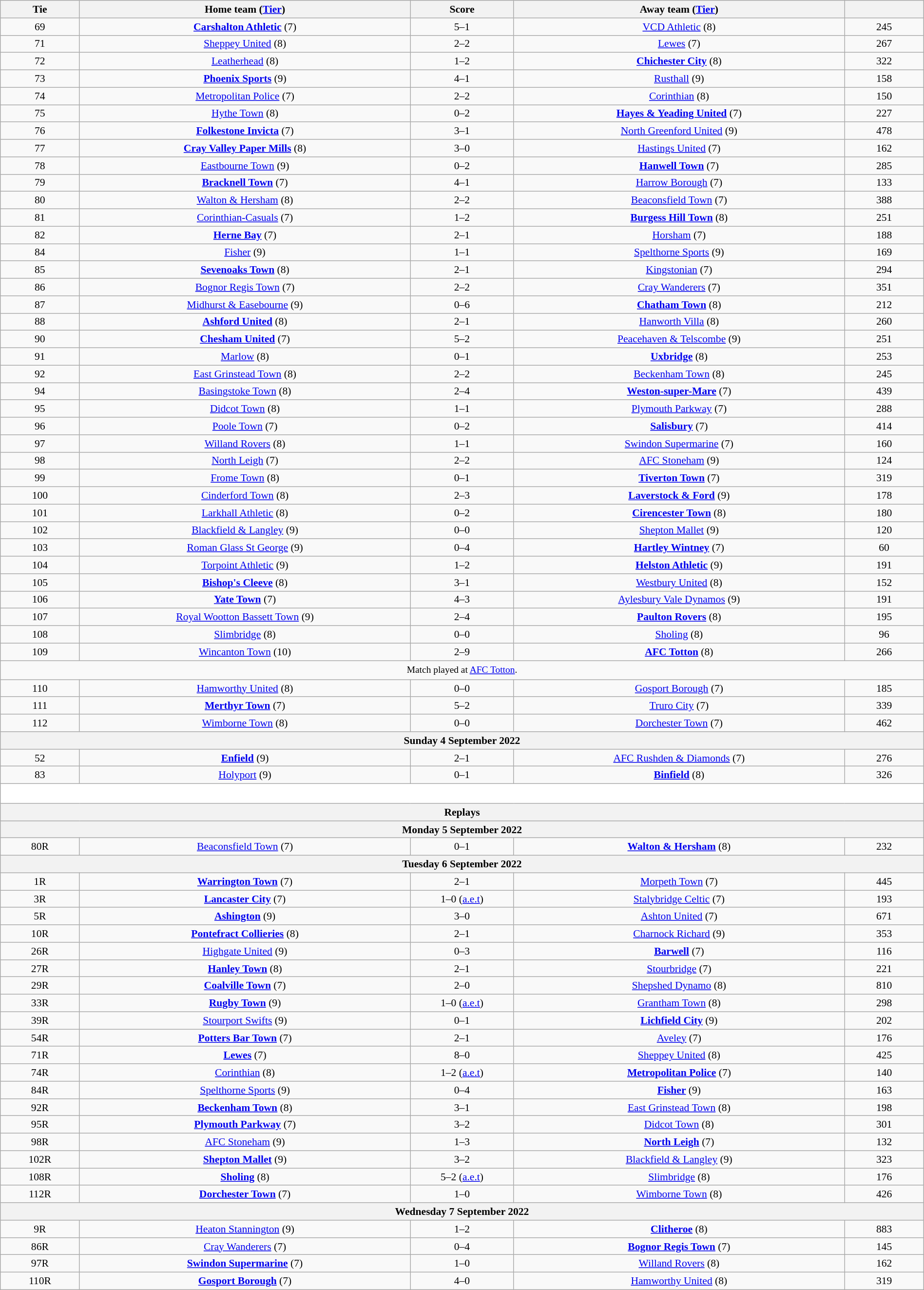<table class="wikitable" style="text-align:center; font-size:90%; width:100%">
<tr>
<th scope="col" style="width:  8.43%;">Tie</th>
<th scope="col" style="width: 35.29%;">Home team (<a href='#'>Tier</a>)</th>
<th scope="col" style="width: 11.00%;">Score</th>
<th scope="col" style="width: 35.29%;">Away team (<a href='#'>Tier</a>)</th>
<th scope="col" style="width:  8.43%;"></th>
</tr>
<tr>
<td>69</td>
<td><strong><a href='#'>Carshalton Athletic</a></strong> (7)</td>
<td>5–1</td>
<td><a href='#'>VCD Athletic</a> (8)</td>
<td>245</td>
</tr>
<tr>
<td>71</td>
<td><a href='#'>Sheppey United</a> (8)</td>
<td>2–2</td>
<td><a href='#'>Lewes</a> (7)</td>
<td>267</td>
</tr>
<tr>
<td>72</td>
<td><a href='#'>Leatherhead</a> (8)</td>
<td>1–2</td>
<td><strong><a href='#'>Chichester City</a></strong> (8)</td>
<td>322</td>
</tr>
<tr>
<td>73</td>
<td><strong><a href='#'>Phoenix Sports</a></strong> (9)</td>
<td>4–1</td>
<td><a href='#'>Rusthall</a> (9)</td>
<td>158</td>
</tr>
<tr>
<td>74</td>
<td><a href='#'>Metropolitan Police</a> (7)</td>
<td>2–2</td>
<td><a href='#'>Corinthian</a> (8)</td>
<td>150</td>
</tr>
<tr>
<td>75</td>
<td><a href='#'>Hythe Town</a> (8)</td>
<td>0–2</td>
<td><strong><a href='#'>Hayes & Yeading United</a></strong> (7)</td>
<td>227</td>
</tr>
<tr>
<td>76</td>
<td><strong><a href='#'>Folkestone Invicta</a></strong> (7)</td>
<td>3–1</td>
<td><a href='#'>North Greenford United</a> (9)</td>
<td>478</td>
</tr>
<tr>
<td>77</td>
<td><strong><a href='#'>Cray Valley Paper Mills</a></strong> (8)</td>
<td>3–0</td>
<td><a href='#'>Hastings United</a> (7)</td>
<td>162</td>
</tr>
<tr>
<td>78</td>
<td><a href='#'>Eastbourne Town</a> (9)</td>
<td>0–2</td>
<td><strong><a href='#'>Hanwell Town</a></strong> (7)</td>
<td>285</td>
</tr>
<tr>
<td>79</td>
<td><strong><a href='#'>Bracknell Town</a></strong> (7)</td>
<td>4–1</td>
<td><a href='#'>Harrow Borough</a> (7)</td>
<td>133</td>
</tr>
<tr>
<td>80</td>
<td><a href='#'>Walton & Hersham</a> (8)</td>
<td>2–2</td>
<td><a href='#'>Beaconsfield Town</a> (7)</td>
<td>388</td>
</tr>
<tr>
<td>81</td>
<td><a href='#'>Corinthian-Casuals</a> (7)</td>
<td>1–2</td>
<td><strong><a href='#'>Burgess Hill Town</a></strong> (8)</td>
<td>251</td>
</tr>
<tr>
<td>82</td>
<td><strong><a href='#'>Herne Bay</a></strong> (7)</td>
<td>2–1</td>
<td><a href='#'>Horsham</a> (7)</td>
<td>188</td>
</tr>
<tr>
<td>84</td>
<td><a href='#'>Fisher</a> (9)</td>
<td>1–1</td>
<td><a href='#'>Spelthorne Sports</a> (9)</td>
<td>169</td>
</tr>
<tr>
<td>85</td>
<td><strong><a href='#'>Sevenoaks Town</a></strong> (8)</td>
<td>2–1</td>
<td><a href='#'>Kingstonian</a> (7)</td>
<td>294</td>
</tr>
<tr>
<td>86</td>
<td><a href='#'>Bognor Regis Town</a> (7)</td>
<td>2–2</td>
<td><a href='#'>Cray Wanderers</a> (7)</td>
<td>351</td>
</tr>
<tr>
<td>87</td>
<td><a href='#'>Midhurst & Easebourne</a> (9)</td>
<td>0–6</td>
<td><strong><a href='#'>Chatham Town</a></strong> (8)</td>
<td>212</td>
</tr>
<tr>
<td>88</td>
<td><strong><a href='#'>Ashford United</a></strong> (8)</td>
<td>2–1</td>
<td><a href='#'>Hanworth Villa</a> (8)</td>
<td>260</td>
</tr>
<tr>
<td>90</td>
<td><strong><a href='#'>Chesham United</a></strong> (7)</td>
<td>5–2</td>
<td><a href='#'>Peacehaven & Telscombe</a> (9)</td>
<td>251</td>
</tr>
<tr>
<td>91</td>
<td><a href='#'>Marlow</a> (8)</td>
<td>0–1</td>
<td><strong><a href='#'>Uxbridge</a></strong> (8)</td>
<td>253</td>
</tr>
<tr>
<td>92</td>
<td><a href='#'>East Grinstead Town</a> (8)</td>
<td>2–2</td>
<td><a href='#'>Beckenham Town</a> (8)</td>
<td>245</td>
</tr>
<tr>
<td>94</td>
<td><a href='#'>Basingstoke Town</a> (8)</td>
<td>2–4</td>
<td><strong><a href='#'>Weston-super-Mare</a></strong> (7)</td>
<td>439</td>
</tr>
<tr>
<td>95</td>
<td><a href='#'>Didcot Town</a> (8)</td>
<td>1–1</td>
<td><a href='#'>Plymouth Parkway</a> (7)</td>
<td>288</td>
</tr>
<tr>
<td>96</td>
<td><a href='#'>Poole Town</a> (7)</td>
<td>0–2</td>
<td><strong><a href='#'>Salisbury</a></strong> (7)</td>
<td>414</td>
</tr>
<tr>
<td>97</td>
<td><a href='#'>Willand Rovers</a> (8)</td>
<td>1–1</td>
<td><a href='#'>Swindon Supermarine</a> (7)</td>
<td>160</td>
</tr>
<tr>
<td>98</td>
<td><a href='#'>North Leigh</a> (7)</td>
<td>2–2</td>
<td><a href='#'>AFC Stoneham</a> (9)</td>
<td>124</td>
</tr>
<tr>
<td>99</td>
<td><a href='#'>Frome Town</a> (8)</td>
<td>0–1</td>
<td><strong><a href='#'>Tiverton Town</a></strong> (7)</td>
<td>319</td>
</tr>
<tr>
<td>100</td>
<td><a href='#'>Cinderford Town</a> (8)</td>
<td>2–3</td>
<td><strong><a href='#'>Laverstock & Ford</a></strong> (9)</td>
<td>178</td>
</tr>
<tr>
<td>101</td>
<td><a href='#'>Larkhall Athletic</a> (8)</td>
<td>0–2</td>
<td><strong><a href='#'>Cirencester Town</a></strong> (8)</td>
<td>180</td>
</tr>
<tr>
<td>102</td>
<td><a href='#'>Blackfield & Langley</a> (9)</td>
<td>0–0</td>
<td><a href='#'>Shepton Mallet</a> (9)</td>
<td>120</td>
</tr>
<tr>
<td>103</td>
<td><a href='#'>Roman Glass St George</a> (9)</td>
<td>0–4</td>
<td><strong><a href='#'>Hartley Wintney</a></strong> (7)</td>
<td>60</td>
</tr>
<tr>
<td>104</td>
<td><a href='#'>Torpoint Athletic</a> (9)</td>
<td>1–2</td>
<td><strong><a href='#'>Helston Athletic</a></strong> (9)</td>
<td>191</td>
</tr>
<tr>
<td>105</td>
<td><strong><a href='#'>Bishop's Cleeve</a></strong> (8)</td>
<td>3–1</td>
<td><a href='#'>Westbury United</a> (8)</td>
<td>152</td>
</tr>
<tr>
<td>106</td>
<td><strong><a href='#'>Yate Town</a></strong> (7)</td>
<td>4–3</td>
<td><a href='#'>Aylesbury Vale Dynamos</a> (9)</td>
<td>191</td>
</tr>
<tr>
<td>107</td>
<td><a href='#'>Royal Wootton Bassett Town</a> (9)</td>
<td>2–4</td>
<td><strong><a href='#'>Paulton Rovers</a></strong> (8)</td>
<td>195</td>
</tr>
<tr>
<td>108</td>
<td><a href='#'>Slimbridge</a> (8)</td>
<td>0–0</td>
<td><a href='#'>Sholing</a> (8)</td>
<td>96</td>
</tr>
<tr>
<td>109</td>
<td><a href='#'>Wincanton Town</a> (10)</td>
<td>2–9</td>
<td><strong><a href='#'>AFC Totton</a></strong> (8)</td>
<td>266</td>
</tr>
<tr>
<td colspan="5" style="height:20px; text-align:center; font-size:90%">Match played at <a href='#'>AFC Totton</a>.</td>
</tr>
<tr>
<td>110</td>
<td><a href='#'>Hamworthy United</a> (8)</td>
<td>0–0</td>
<td><a href='#'>Gosport Borough</a> (7)</td>
<td>185</td>
</tr>
<tr>
<td>111</td>
<td><strong><a href='#'>Merthyr Town</a></strong> (7)</td>
<td>5–2</td>
<td><a href='#'>Truro City</a> (7)</td>
<td>339</td>
</tr>
<tr>
<td>112</td>
<td><a href='#'>Wimborne Town</a> (8)</td>
<td>0–0</td>
<td><a href='#'>Dorchester Town</a> (7)</td>
<td>462</td>
</tr>
<tr>
<th colspan="5"><strong>Sunday 4 September 2022</strong></th>
</tr>
<tr>
<td>52</td>
<td><strong><a href='#'>Enfield</a></strong> (9)</td>
<td>2–1</td>
<td><a href='#'>AFC Rushden & Diamonds</a> (7)</td>
<td>276</td>
</tr>
<tr>
<td>83</td>
<td><a href='#'>Holyport</a> (9)</td>
<td>0–1</td>
<td><strong><a href='#'>Binfield</a></strong> (8)</td>
<td>326</td>
</tr>
<tr>
<td colspan="5" style="height: 20px; background:White;"></td>
</tr>
<tr>
<th colspan="5"><strong>Replays</strong></th>
</tr>
<tr>
<th colspan="5"><strong>Monday 5 September 2022</strong></th>
</tr>
<tr>
<td>80R</td>
<td><a href='#'>Beaconsfield Town</a> (7)</td>
<td>0–1 </td>
<td><strong><a href='#'>Walton & Hersham</a></strong> (8)</td>
<td>232</td>
</tr>
<tr>
<th colspan="5"><strong>Tuesday 6 September 2022</strong></th>
</tr>
<tr>
<td>1R</td>
<td><strong><a href='#'>Warrington Town</a></strong> (7)</td>
<td>2–1</td>
<td><a href='#'>Morpeth Town</a> (7)</td>
<td>445</td>
</tr>
<tr>
<td>3R</td>
<td><strong><a href='#'>Lancaster City</a></strong> (7)</td>
<td>1–0 (<a href='#'>a.e.t</a>)</td>
<td><a href='#'>Stalybridge Celtic</a> (7)</td>
<td>193</td>
</tr>
<tr>
<td>5R</td>
<td><strong><a href='#'>Ashington</a></strong> (9)</td>
<td>3–0</td>
<td><a href='#'>Ashton United</a> (7)</td>
<td>671</td>
</tr>
<tr>
<td>10R</td>
<td><strong><a href='#'>Pontefract Collieries</a></strong> (8)</td>
<td>2–1</td>
<td><a href='#'>Charnock Richard</a> (9)</td>
<td>353</td>
</tr>
<tr>
<td>26R</td>
<td><a href='#'>Highgate United</a> (9)</td>
<td>0–3</td>
<td><strong><a href='#'>Barwell</a></strong> (7)</td>
<td>116</td>
</tr>
<tr>
<td>27R</td>
<td><strong><a href='#'>Hanley Town</a></strong> (8)</td>
<td>2–1</td>
<td><a href='#'>Stourbridge</a> (7)</td>
<td>221</td>
</tr>
<tr>
<td>29R</td>
<td><strong><a href='#'>Coalville Town</a></strong> (7)</td>
<td>2–0</td>
<td><a href='#'>Shepshed Dynamo</a> (8)</td>
<td>810</td>
</tr>
<tr>
<td>33R</td>
<td><strong><a href='#'>Rugby Town</a></strong> (9)</td>
<td>1–0 (<a href='#'>a.e.t</a>)</td>
<td><a href='#'>Grantham Town</a> (8)</td>
<td>298</td>
</tr>
<tr>
<td>39R</td>
<td><a href='#'>Stourport Swifts</a> (9)</td>
<td>0–1</td>
<td><strong><a href='#'>Lichfield City</a></strong> (9)</td>
<td>202</td>
</tr>
<tr>
<td>54R</td>
<td><strong><a href='#'>Potters Bar Town</a></strong> (7)</td>
<td>2–1</td>
<td><a href='#'>Aveley</a> (7)</td>
<td>176</td>
</tr>
<tr>
<td>71R</td>
<td><strong><a href='#'>Lewes</a></strong> (7)</td>
<td>8–0</td>
<td><a href='#'>Sheppey United</a> (8)</td>
<td>425</td>
</tr>
<tr>
<td>74R</td>
<td><a href='#'>Corinthian</a> (8)</td>
<td>1–2 (<a href='#'>a.e.t</a>)</td>
<td><strong><a href='#'>Metropolitan Police</a></strong> (7)</td>
<td>140</td>
</tr>
<tr>
<td>84R</td>
<td><a href='#'>Spelthorne Sports</a> (9)</td>
<td>0–4</td>
<td><strong><a href='#'>Fisher</a></strong> (9)</td>
<td>163</td>
</tr>
<tr>
<td>92R</td>
<td><strong><a href='#'>Beckenham Town</a></strong> (8)</td>
<td>3–1</td>
<td><a href='#'>East Grinstead Town</a> (8)</td>
<td>198</td>
</tr>
<tr>
<td>95R</td>
<td><strong><a href='#'>Plymouth Parkway</a></strong> (7)</td>
<td>3–2</td>
<td><a href='#'>Didcot Town</a> (8)</td>
<td>301</td>
</tr>
<tr>
<td>98R</td>
<td><a href='#'>AFC Stoneham</a> (9)</td>
<td>1–3</td>
<td><strong><a href='#'>North Leigh</a></strong> (7)</td>
<td>132</td>
</tr>
<tr>
<td>102R</td>
<td><strong><a href='#'>Shepton Mallet</a></strong> (9)</td>
<td>3–2</td>
<td><a href='#'>Blackfield & Langley</a> (9)</td>
<td>323</td>
</tr>
<tr>
<td>108R</td>
<td><strong><a href='#'>Sholing</a></strong> (8)</td>
<td>5–2 (<a href='#'>a.e.t</a>)</td>
<td><a href='#'>Slimbridge</a> (8)</td>
<td>176</td>
</tr>
<tr>
<td>112R</td>
<td><strong><a href='#'>Dorchester Town</a></strong> (7)</td>
<td>1–0</td>
<td><a href='#'>Wimborne Town</a> (8)</td>
<td>426</td>
</tr>
<tr>
<th colspan="5"><strong>Wednesday 7 September 2022</strong></th>
</tr>
<tr>
<td>9R</td>
<td><a href='#'>Heaton Stannington</a> (9)</td>
<td>1–2</td>
<td><strong><a href='#'>Clitheroe</a></strong> (8)</td>
<td>883</td>
</tr>
<tr>
<td>86R</td>
<td><a href='#'>Cray Wanderers</a> (7)</td>
<td>0–4</td>
<td><strong><a href='#'>Bognor Regis Town</a></strong> (7)</td>
<td>145</td>
</tr>
<tr>
<td>97R</td>
<td><strong><a href='#'>Swindon Supermarine</a></strong> (7)</td>
<td>1–0</td>
<td><a href='#'>Willand Rovers</a> (8)</td>
<td>162</td>
</tr>
<tr>
<td>110R</td>
<td><strong><a href='#'>Gosport Borough</a></strong> (7)</td>
<td>4–0</td>
<td><a href='#'>Hamworthy United</a> (8)</td>
<td>319</td>
</tr>
</table>
